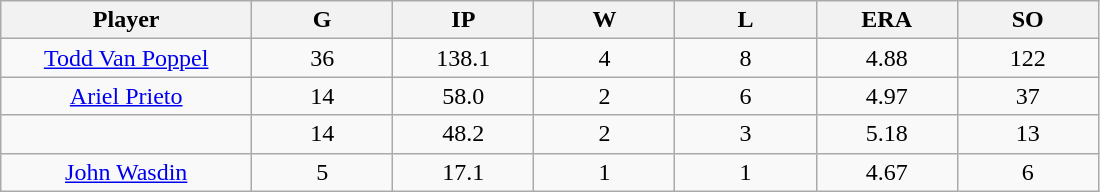<table class="wikitable sortable">
<tr>
<th bgcolor="#DDDDFF" width="16%">Player</th>
<th bgcolor="#DDDDFF" width="9%">G</th>
<th bgcolor="#DDDDFF" width="9%">IP</th>
<th bgcolor="#DDDDFF" width="9%">W</th>
<th bgcolor="#DDDDFF" width="9%">L</th>
<th bgcolor="#DDDDFF" width="9%">ERA</th>
<th bgcolor="#DDDDFF" width="9%">SO</th>
</tr>
<tr align="center">
<td><a href='#'>Todd Van Poppel</a></td>
<td>36</td>
<td>138.1</td>
<td>4</td>
<td>8</td>
<td>4.88</td>
<td>122</td>
</tr>
<tr align=center>
<td><a href='#'>Ariel Prieto</a></td>
<td>14</td>
<td>58.0</td>
<td>2</td>
<td>6</td>
<td>4.97</td>
<td>37</td>
</tr>
<tr align=center>
<td></td>
<td>14</td>
<td>48.2</td>
<td>2</td>
<td>3</td>
<td>5.18</td>
<td>13</td>
</tr>
<tr align="center">
<td><a href='#'>John Wasdin</a></td>
<td>5</td>
<td>17.1</td>
<td>1</td>
<td>1</td>
<td>4.67</td>
<td>6</td>
</tr>
</table>
